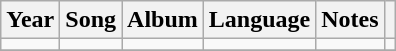<table class="wikitable sortable">
<tr style="text-align:center;">
<th>Year</th>
<th>Song</th>
<th>Album</th>
<th>Language</th>
<th>Notes</th>
<th></th>
</tr>
<tr>
<td></td>
<td></td>
<td></td>
<td></td>
<td></td>
<td></td>
</tr>
<tr>
</tr>
</table>
